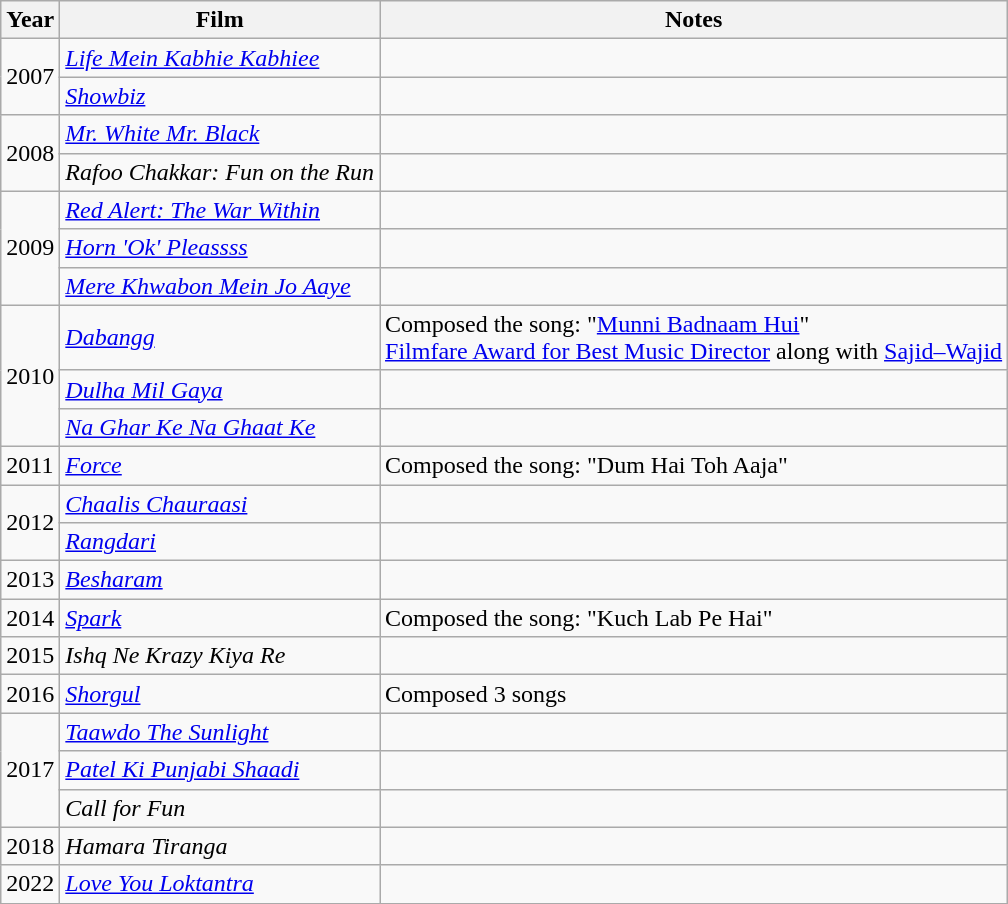<table class="wikitable">
<tr>
<th>Year</th>
<th>Film</th>
<th>Notes</th>
</tr>
<tr>
<td rowspan="2">2007</td>
<td><em><a href='#'>Life Mein Kabhie Kabhiee</a></em></td>
<td></td>
</tr>
<tr>
<td><em><a href='#'>Showbiz</a></em></td>
<td></td>
</tr>
<tr>
<td rowspan="2">2008</td>
<td><em><a href='#'>Mr. White Mr. Black</a></em></td>
<td></td>
</tr>
<tr>
<td><em>Rafoo Chakkar: Fun on the Run</em></td>
<td></td>
</tr>
<tr>
<td rowspan="3">2009</td>
<td><em><a href='#'>Red Alert: The War Within</a></em></td>
<td></td>
</tr>
<tr>
<td><em><a href='#'>Horn 'Ok' Pleassss</a></em></td>
<td></td>
</tr>
<tr>
<td><em><a href='#'>Mere Khwabon Mein Jo Aaye</a></em></td>
<td></td>
</tr>
<tr>
<td rowspan="3">2010</td>
<td><em><a href='#'>Dabangg</a></em></td>
<td>Composed the song: "<a href='#'>Munni Badnaam Hui</a>"<br><a href='#'>Filmfare Award for Best Music Director</a> along with <a href='#'>Sajid–Wajid</a></td>
</tr>
<tr>
<td><em><a href='#'>Dulha Mil Gaya</a></em></td>
<td></td>
</tr>
<tr>
<td><em><a href='#'>Na Ghar Ke Na Ghaat Ke</a></em></td>
<td></td>
</tr>
<tr>
<td>2011</td>
<td><em><a href='#'>Force</a></em></td>
<td>Composed the song: "Dum Hai Toh Aaja"</td>
</tr>
<tr>
<td rowspan="2">2012</td>
<td><em><a href='#'>Chaalis Chauraasi</a></em></td>
<td></td>
</tr>
<tr>
<td><em><a href='#'>Rangdari</a></em></td>
<td></td>
</tr>
<tr>
<td>2013</td>
<td><em><a href='#'>Besharam</a></em></td>
<td></td>
</tr>
<tr>
<td>2014</td>
<td><em><a href='#'>Spark</a></em></td>
<td>Composed the song: "Kuch Lab Pe Hai"</td>
</tr>
<tr>
<td>2015</td>
<td><em>Ishq Ne Krazy Kiya Re</em></td>
<td></td>
</tr>
<tr>
<td>2016</td>
<td><em><a href='#'>Shorgul</a></em></td>
<td>Composed 3 songs</td>
</tr>
<tr>
<td rowspan="3">2017</td>
<td><em><a href='#'>Taawdo The Sunlight</a></em></td>
<td></td>
</tr>
<tr>
<td><em><a href='#'>Patel Ki Punjabi Shaadi</a></em></td>
<td></td>
</tr>
<tr>
<td><em>Call for Fun</em></td>
<td></td>
</tr>
<tr>
<td>2018</td>
<td><em>Hamara Tiranga</em></td>
<td></td>
</tr>
<tr>
<td>2022</td>
<td><em><a href='#'>Love You Loktantra</a></em></td>
<td></td>
</tr>
</table>
